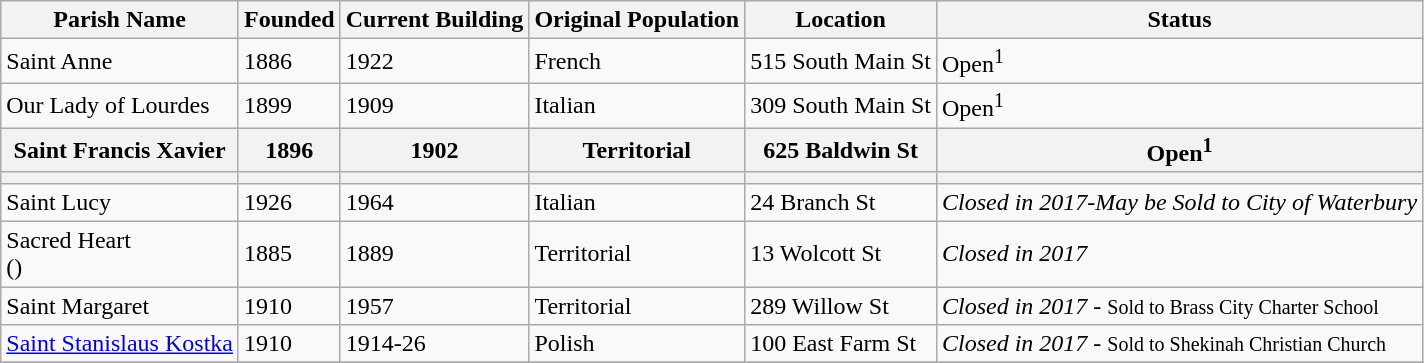<table class=wikitable>
<tr>
<th>Parish Name</th>
<th>Founded</th>
<th>Current Building</th>
<th>Original Population</th>
<th>Location</th>
<th>Status</th>
</tr>
<tr>
<td>Saint Anne</td>
<td>1886</td>
<td>1922</td>
<td>French</td>
<td>515 South Main St</td>
<td>Open<sup>1</sup></td>
</tr>
<tr>
<td>Our Lady of Lourdes</td>
<td>1899</td>
<td>1909</td>
<td>Italian</td>
<td>309 South Main St</td>
<td>Open<sup>1</sup></td>
</tr>
<tr>
<th>Saint Francis Xavier</th>
<th>1896</th>
<th>1902</th>
<th>Territorial</th>
<th>625 Baldwin St</th>
<th>Open<sup>1</sup></th>
</tr>
<tr>
<th></th>
<th></th>
<th></th>
<th></th>
<th></th>
<th></th>
</tr>
<tr>
<td>Saint Lucy</td>
<td>1926</td>
<td>1964</td>
<td>Italian</td>
<td>24 Branch St</td>
<td><em>Closed in 2017-May be Sold to City of Waterbury</em></td>
</tr>
<tr>
<td>Sacred Heart <br>()</td>
<td>1885</td>
<td>1889</td>
<td>Territorial</td>
<td>13 Wolcott St</td>
<td><em>Closed in 2017</em></td>
</tr>
<tr>
<td>Saint Margaret</td>
<td>1910</td>
<td>1957</td>
<td>Territorial</td>
<td>289 Willow St</td>
<td><em>Closed in 2017</em> - <small>Sold to Brass City Charter School</small></td>
</tr>
<tr>
<td><a href='#'>Saint Stanislaus Kostka</a></td>
<td>1910</td>
<td>1914-26</td>
<td>Polish</td>
<td>100 East Farm St</td>
<td><em>Closed in 2017</em> - <small>Sold to Shekinah Christian Church</small></td>
</tr>
<tr>
</tr>
</table>
